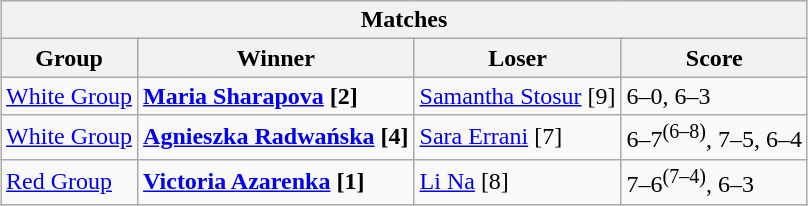<table class="wikitable collapsible uncollapsed" style="margin:1em auto;">
<tr>
<th colspan=4>Matches</th>
</tr>
<tr>
<th>Group</th>
<th>Winner</th>
<th>Loser</th>
<th>Score</th>
</tr>
<tr align=left>
<td><a href='#'>White Group</a></td>
<td><strong> <a href='#'>Maria Sharapova</a> [2]</strong></td>
<td> <a href='#'>Samantha Stosur</a> [9]</td>
<td>6–0, 6–3</td>
</tr>
<tr align=left>
<td><a href='#'>White Group</a></td>
<td><strong> <a href='#'>Agnieszka Radwańska</a> [4]</strong></td>
<td> <a href='#'>Sara Errani</a> [7]</td>
<td>6–7<sup>(6–8)</sup>, 7–5, 6–4</td>
</tr>
<tr align=left>
<td><a href='#'>Red Group</a></td>
<td><strong> <a href='#'>Victoria Azarenka</a> [1]</strong></td>
<td> <a href='#'>Li Na</a> [8]</td>
<td>7–6<sup>(7–4)</sup>, 6–3</td>
</tr>
</table>
